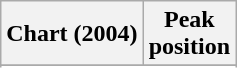<table class="wikitable sortable plainrowheaders" style="text-align:center">
<tr>
<th scope="col">Chart (2004)</th>
<th scope="col">Peak<br> position</th>
</tr>
<tr>
</tr>
<tr>
</tr>
</table>
